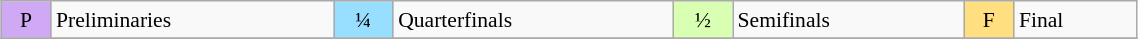<table class="wikitable" style="margin:0.5em auto; font-size:90%; line-height:1.25em;" width=60%;>
<tr>
<td style="background-color:#D0A9F5;text-align:center;">P</td>
<td>Preliminaries</td>
<td style="background-color:#97DEFF;text-align:center;">¼</td>
<td>Quarterfinals</td>
<td style="background-color:#D9FFB2;text-align:center;">½</td>
<td>Semifinals</td>
<td style="background-color:#FFDF80;text-align:center;">F</td>
<td>Final</td>
</tr>
<tr>
</tr>
</table>
